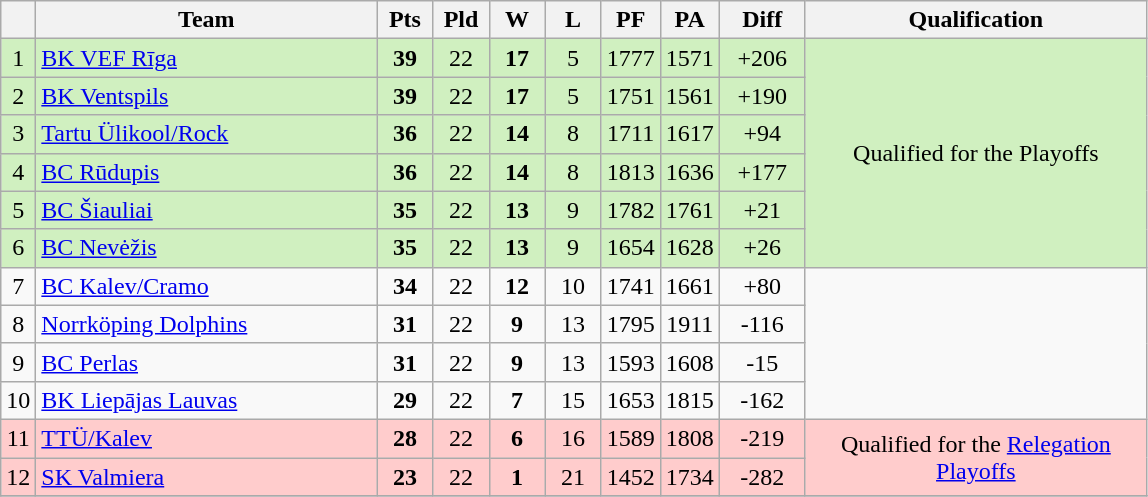<table class="wikitable" style="text-align: center;">
<tr>
<th width=15></th>
<th width=220>Team</th>
<th width=30>Pts</th>
<th width=30>Pld</th>
<th width=30>W</th>
<th width=30>L</th>
<th width=30>PF</th>
<th width=30>PA</th>
<th width=50>Diff</th>
<th width=220>Qualification</th>
</tr>
<tr bgcolor=D0F0C0>
<td>1</td>
<td align="left"> <a href='#'>BK VEF Rīga</a></td>
<td><strong>39</strong></td>
<td>22</td>
<td><strong>17</strong></td>
<td>5</td>
<td>1777</td>
<td>1571</td>
<td>+206</td>
<td rowspan=6 align="center">Qualified for the Playoffs</td>
</tr>
<tr bgcolor=D0F0C0>
<td>2</td>
<td align="left"> <a href='#'>BK Ventspils</a></td>
<td><strong>39</strong></td>
<td>22</td>
<td><strong>17</strong></td>
<td>5</td>
<td>1751</td>
<td>1561</td>
<td>+190</td>
</tr>
<tr bgcolor=D0F0C0>
<td>3</td>
<td align="left"> <a href='#'>Tartu Ülikool/Rock</a></td>
<td><strong>36</strong></td>
<td>22</td>
<td><strong>14</strong></td>
<td>8</td>
<td>1711</td>
<td>1617</td>
<td>+94</td>
</tr>
<tr bgcolor=D0F0C0>
<td>4</td>
<td align="left"> <a href='#'>BC Rūdupis</a></td>
<td><strong>36</strong></td>
<td>22</td>
<td><strong>14</strong></td>
<td>8</td>
<td>1813</td>
<td>1636</td>
<td>+177</td>
</tr>
<tr bgcolor=D0F0C0>
<td>5</td>
<td align="left"> <a href='#'>BC Šiauliai</a></td>
<td><strong>35</strong></td>
<td>22</td>
<td><strong>13</strong></td>
<td>9</td>
<td>1782</td>
<td>1761</td>
<td>+21</td>
</tr>
<tr bgcolor=D0F0C0>
<td>6</td>
<td align="left"> <a href='#'>BC Nevėžis</a></td>
<td><strong>35</strong></td>
<td>22</td>
<td><strong>13</strong></td>
<td>9</td>
<td>1654</td>
<td>1628</td>
<td>+26</td>
</tr>
<tr>
<td>7</td>
<td align="left"> <a href='#'>BC Kalev/Cramo</a></td>
<td><strong>34</strong></td>
<td>22</td>
<td><strong>12</strong></td>
<td>10</td>
<td>1741</td>
<td>1661</td>
<td>+80</td>
</tr>
<tr>
<td>8</td>
<td align="left"> <a href='#'>Norrköping Dolphins</a></td>
<td><strong>31</strong></td>
<td>22</td>
<td><strong>9</strong></td>
<td>13</td>
<td>1795</td>
<td>1911</td>
<td>-116</td>
</tr>
<tr>
<td>9</td>
<td align="left"> <a href='#'>BC Perlas</a></td>
<td><strong>31</strong></td>
<td>22</td>
<td><strong>9</strong></td>
<td>13</td>
<td>1593</td>
<td>1608</td>
<td>-15</td>
</tr>
<tr>
<td>10</td>
<td align="left"> <a href='#'>BK Liepājas Lauvas</a></td>
<td><strong>29</strong></td>
<td>22</td>
<td><strong>7</strong></td>
<td>15</td>
<td>1653</td>
<td>1815</td>
<td>-162</td>
</tr>
<tr bgcolor= #FFCCCC>
<td>11</td>
<td align="left"> <a href='#'>TTÜ/Kalev</a></td>
<td><strong>28</strong></td>
<td>22</td>
<td><strong>6</strong></td>
<td>16</td>
<td>1589</td>
<td>1808</td>
<td>-219</td>
<td rowspan=2 align="center">Qualified for the <a href='#'>Relegation Playoffs</a></td>
</tr>
<tr bgcolor= #FFCCCC>
<td>12</td>
<td align="left"> <a href='#'>SK Valmiera</a></td>
<td><strong>23</strong></td>
<td>22</td>
<td><strong>1</strong></td>
<td>21</td>
<td>1452</td>
<td>1734</td>
<td>-282</td>
</tr>
<tr>
</tr>
</table>
